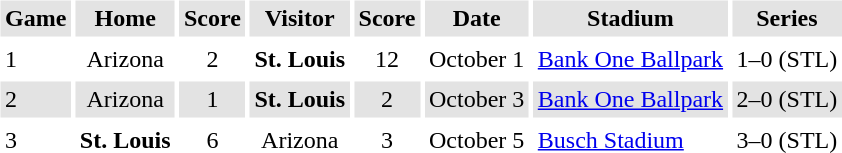<table border="0" cellspacing="3" cellpadding="3">
<tr style="background: #e3e3e3;">
<th>Game</th>
<th>Home</th>
<th>Score</th>
<th>Visitor</th>
<th>Score</th>
<th>Date</th>
<th>Stadium</th>
<th>Series</th>
</tr>
<tr>
<td>1</td>
<td align="center">Arizona</td>
<td align="center">2</td>
<td align="center"><strong>St. Louis</strong></td>
<td align="center">12</td>
<td align="center">October 1</td>
<td><a href='#'>Bank One Ballpark</a></td>
<td>1–0 (STL)</td>
</tr>
<tr style="background: #e3e3e3;">
<td>2</td>
<td align="center">Arizona</td>
<td align="center">1</td>
<td align="center"><strong>St. Louis</strong></td>
<td align="center">2</td>
<td align="center">October 3</td>
<td><a href='#'>Bank One Ballpark</a></td>
<td>2–0 (STL)</td>
</tr>
<tr>
<td>3</td>
<td align="center"><strong>St. Louis</strong></td>
<td align="center">6</td>
<td align="center">Arizona</td>
<td align="center">3</td>
<td align="center">October 5</td>
<td><a href='#'>Busch Stadium</a></td>
<td>3–0 (STL)</td>
</tr>
<tr>
</tr>
</table>
